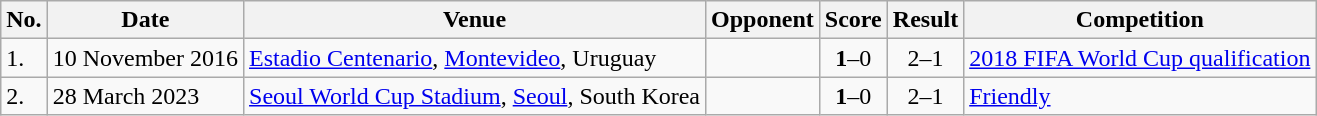<table class="wikitable">
<tr>
<th>No.</th>
<th>Date</th>
<th>Venue</th>
<th>Opponent</th>
<th>Score</th>
<th>Result</th>
<th>Competition</th>
</tr>
<tr>
<td>1.</td>
<td>10 November 2016</td>
<td><a href='#'>Estadio Centenario</a>, <a href='#'>Montevideo</a>, Uruguay</td>
<td></td>
<td align=center><strong>1</strong>–0</td>
<td align=center>2–1</td>
<td><a href='#'>2018 FIFA World Cup qualification</a></td>
</tr>
<tr>
<td>2.</td>
<td>28 March 2023</td>
<td><a href='#'>Seoul World Cup Stadium</a>, <a href='#'>Seoul</a>, South Korea</td>
<td></td>
<td align=center><strong>1</strong>–0</td>
<td align=center>2–1</td>
<td><a href='#'>Friendly</a></td>
</tr>
</table>
